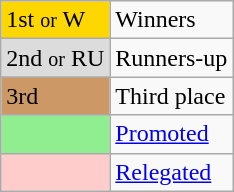<table class="wikitable" text-align:center">
<tr>
<td bgcolor=gold>1st <small>or</small> W</td>
<td>Winners</td>
</tr>
<tr>
<td bgcolor=#DCDCDC>2nd <small>or</small> RU</td>
<td>Runners-up</td>
</tr>
<tr>
<td bgcolor=#CC9966>3rd</td>
<td>Third place</td>
</tr>
<tr>
<td bgcolor=#90EE90></td>
<td><a href='#'>Promoted</a></td>
</tr>
<tr>
<td bgcolor=#FFCCCC></td>
<td><a href='#'>Relegated</a></td>
</tr>
</table>
